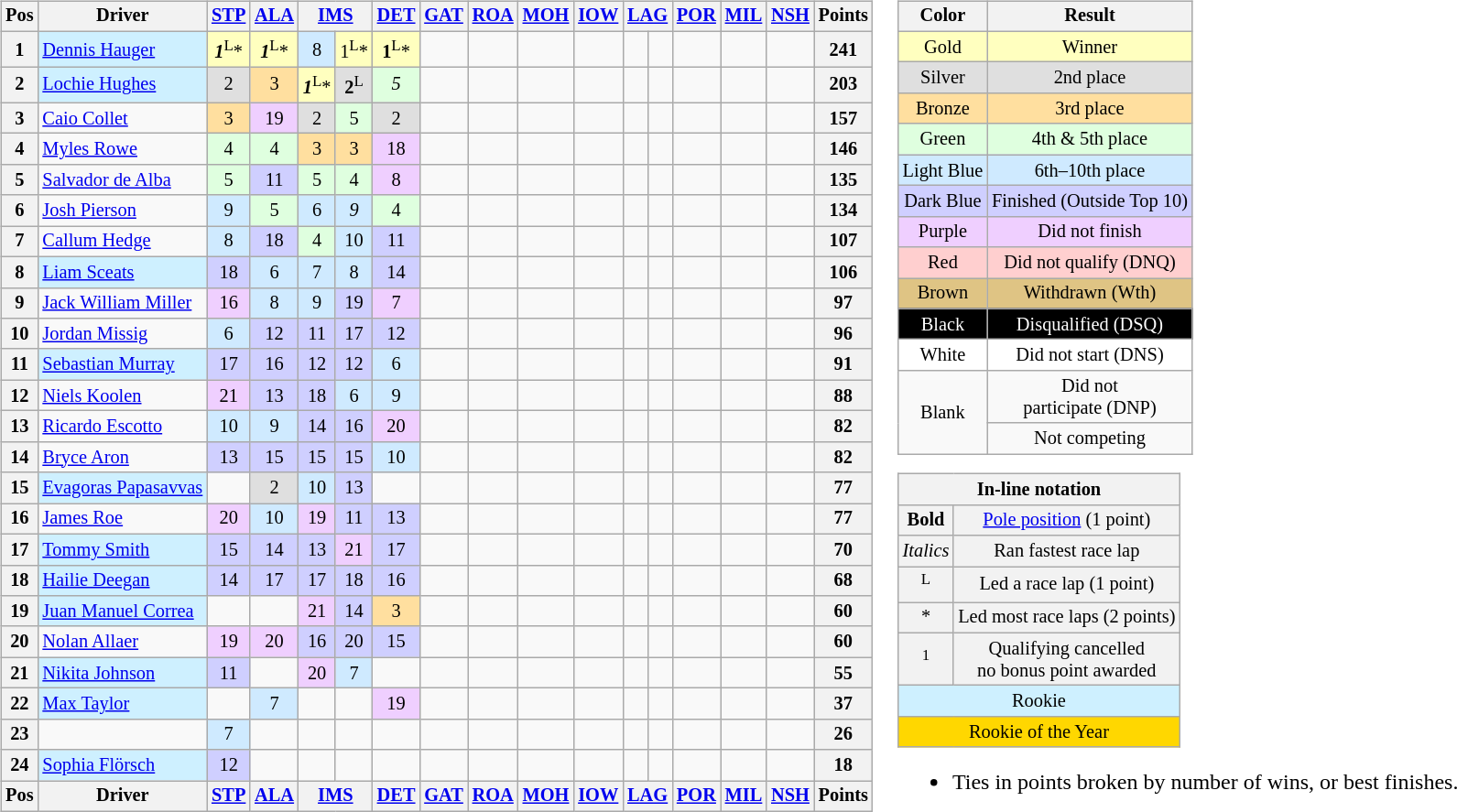<table>
<tr>
<td valign="top"><br><table class="wikitable" style="font-size:85%; text-align:center">
<tr>
<th>Pos</th>
<th>Driver</th>
<th><a href='#'>STP</a></th>
<th><a href='#'>ALA</a></th>
<th colspan="2"><a href='#'>IMS</a></th>
<th><a href='#'>DET</a></th>
<th><a href='#'>GAT</a></th>
<th><a href='#'>ROA</a></th>
<th><a href='#'>MOH</a></th>
<th><a href='#'>IOW</a></th>
<th colspan="2"><a href='#'>LAG</a></th>
<th><a href='#'>POR</a></th>
<th><a href='#'>MIL</a></th>
<th><a href='#'>NSH</a></th>
<th>Points</th>
</tr>
<tr>
<th>1</th>
<td align="left" style="background:#CEF0FF;"> <a href='#'>Dennis Hauger</a></td>
<td style="background:#FFFFBF;"><strong><em>1</em></strong><sup>L</sup>*</td>
<td style="background:#FFFFBF;"><strong><em>1</em></strong><sup>L</sup>*</td>
<td style="background:#CFEAFF;">8</td>
<td style="background:#FFFFBF;">1<sup>L</sup>*</td>
<td style="background:#FFFFBF;"><strong>1</strong><sup>L</sup>*</td>
<td></td>
<td></td>
<td></td>
<td></td>
<td></td>
<td></td>
<td></td>
<td></td>
<td></td>
<th>241</th>
</tr>
<tr>
<th>2</th>
<td align="left" style="background:#CEF0FF;"> <a href='#'>Lochie Hughes</a></td>
<td style="background:#DFDFDF;">2</td>
<td style="background:#FFDF9F;">3</td>
<td style="background:#FFFFBF;"><strong><em>1</em></strong><sup>L</sup>*</td>
<td style="background:#DFDFDF;"><strong>2</strong><sup>L</sup></td>
<td style="background:#DFFFDF;"><em>5</em></td>
<td></td>
<td></td>
<td></td>
<td></td>
<td></td>
<td></td>
<td></td>
<td></td>
<td></td>
<th>203</th>
</tr>
<tr>
<th>3</th>
<td align="left"> <a href='#'>Caio Collet</a></td>
<td style="background:#FFDF9F;">3</td>
<td style="background:#EFCFFF;">19</td>
<td style="background:#DFDFDF;">2</td>
<td style="background:#DFFFDF;">5</td>
<td style="background:#DFDFDF;">2</td>
<td></td>
<td></td>
<td></td>
<td></td>
<td></td>
<td></td>
<td></td>
<td></td>
<td></td>
<th>157</th>
</tr>
<tr>
<th>4</th>
<td align="left"> <a href='#'>Myles Rowe</a></td>
<td style="background:#DFFFDF;">4</td>
<td style="background:#DFFFDF;">4</td>
<td style="background:#FFDF9F;">3</td>
<td style="background:#FFDF9F;">3</td>
<td style="background:#EFCFFF;">18</td>
<td></td>
<td></td>
<td></td>
<td></td>
<td></td>
<td></td>
<td></td>
<td></td>
<td></td>
<th>146</th>
</tr>
<tr>
<th>5</th>
<td align="left"> <a href='#'>Salvador de Alba</a></td>
<td style="background:#DFFFDF;">5</td>
<td style="background:#CFCFFF;">11</td>
<td style="background:#DFFFDF;">5</td>
<td style="background:#DFFFDF;">4</td>
<td style="background:#EFCFFF;">8</td>
<td></td>
<td></td>
<td></td>
<td></td>
<td></td>
<td></td>
<td></td>
<td></td>
<td></td>
<th>135</th>
</tr>
<tr>
<th>6</th>
<td align="left"> <a href='#'>Josh Pierson</a></td>
<td style="background:#CFEAFF;">9</td>
<td style="background:#DFFFDF;">5</td>
<td style="background:#CFEAFF;">6</td>
<td style="background:#CFEAFF;"><em>9</em></td>
<td style="background:#DFFFDF;">4</td>
<td></td>
<td></td>
<td></td>
<td></td>
<td></td>
<td></td>
<td></td>
<td></td>
<td></td>
<th>134</th>
</tr>
<tr>
<th>7</th>
<td align="left"> <a href='#'>Callum Hedge</a></td>
<td style="background:#CFEAFF;">8</td>
<td style="background:#CFCFFF;">18</td>
<td style="background:#DFFFDF;">4</td>
<td style="background:#CFEAFF;">10</td>
<td style="background:#CFCFFF;">11</td>
<td></td>
<td></td>
<td></td>
<td></td>
<td></td>
<td></td>
<td></td>
<td></td>
<td></td>
<th>107</th>
</tr>
<tr>
<th>8</th>
<td align="left" style="background:#CEF0FF;"> <a href='#'>Liam Sceats</a></td>
<td style="background:#CFCFFF;">18</td>
<td style="background:#CFEAFF;">6</td>
<td style="background:#CFEAFF;">7</td>
<td style="background:#CFEAFF;">8</td>
<td style="background:#CFCFFF;">14</td>
<td></td>
<td></td>
<td></td>
<td></td>
<td></td>
<td></td>
<td></td>
<td></td>
<td></td>
<th>106</th>
</tr>
<tr>
<th>9</th>
<td align="left" nowrap=""> <a href='#'>Jack William Miller</a></td>
<td style="background:#EFCFFF;">16</td>
<td style="background:#CFEAFF;">8</td>
<td style="background:#CFEAFF;">9</td>
<td style="background:#CFCFFF;">19</td>
<td style="background:#EFCFFF;">7</td>
<td></td>
<td></td>
<td></td>
<td></td>
<td></td>
<td></td>
<td></td>
<td></td>
<td></td>
<th>97</th>
</tr>
<tr>
<th>10</th>
<td align="left"> <a href='#'>Jordan Missig</a></td>
<td style="background:#CFEAFF;">6</td>
<td style="background:#CFCFFF;">12</td>
<td style="background:#CFCFFF;">11</td>
<td style="background:#CFCFFF;">17</td>
<td style="background:#CFCFFF;">12</td>
<td></td>
<td></td>
<td></td>
<td></td>
<td></td>
<td></td>
<td></td>
<td></td>
<td></td>
<th>96</th>
</tr>
<tr>
<th>11</th>
<td align="left" style="background:#CEF0FF;"> <a href='#'>Sebastian Murray</a></td>
<td style="background:#CFCFFF;">17</td>
<td style="background:#CFCFFF;">16</td>
<td style="background:#CFCFFF;">12</td>
<td style="background:#CFCFFF;">12</td>
<td style="background:#CFEAFF;">6</td>
<td></td>
<td></td>
<td></td>
<td></td>
<td></td>
<td></td>
<td></td>
<td></td>
<td></td>
<th>91</th>
</tr>
<tr>
<th>12</th>
<td align="left"> <a href='#'>Niels Koolen</a></td>
<td style="background:#EFCFFF;">21</td>
<td style="background:#CFCFFF;">13</td>
<td style="background:#CFCFFF;">18</td>
<td style="background:#CFEAFF;">6</td>
<td style="background:#CFEAFF;">9</td>
<td></td>
<td></td>
<td></td>
<td></td>
<td></td>
<td></td>
<td></td>
<td></td>
<td></td>
<th>88</th>
</tr>
<tr>
<th>13</th>
<td align="left"> <a href='#'>Ricardo Escotto</a></td>
<td style="background:#CFEAFF;">10</td>
<td style="background:#CFEAFF;">9</td>
<td style="background:#CFCFFF;">14</td>
<td style="background:#CFCFFF;">16</td>
<td style="background:#EFCFFF;">20</td>
<td></td>
<td></td>
<td></td>
<td></td>
<td></td>
<td></td>
<td></td>
<td></td>
<td></td>
<th>82</th>
</tr>
<tr>
<th>14</th>
<td align="left"> <a href='#'>Bryce Aron</a></td>
<td style="background:#CFCFFF;">13</td>
<td style="background:#CFCFFF;">15</td>
<td style="background:#CFCFFF;">15</td>
<td style="background:#CFCFFF;">15</td>
<td style="background:#CFEAFF;">10</td>
<td></td>
<td></td>
<td></td>
<td></td>
<td></td>
<td></td>
<td></td>
<td></td>
<td></td>
<th>82</th>
</tr>
<tr>
<th>15</th>
<td align="left" style="background:#CEF0FF;" nowrap=""> <a href='#'>Evagoras Papasavvas</a></td>
<td></td>
<td style="background:#DFDFDF;">2</td>
<td style="background:#CFEAFF;">10</td>
<td style="background:#CFCFFF;">13</td>
<td></td>
<td></td>
<td></td>
<td></td>
<td></td>
<td></td>
<td></td>
<td></td>
<td></td>
<td></td>
<th>77</th>
</tr>
<tr>
<th>16</th>
<td align="left" nowrap=""> <a href='#'>James Roe</a></td>
<td style="background:#EFCFFF;">20</td>
<td style="background:#CFEAFF;">10</td>
<td style="background:#EFCFFF;">19</td>
<td style="background:#CFCFFF;">11</td>
<td style="background:#CFCFFF;">13</td>
<td></td>
<td></td>
<td></td>
<td></td>
<td></td>
<td></td>
<td></td>
<td></td>
<td></td>
<th>77</th>
</tr>
<tr>
<th>17</th>
<td align="left" style="background:#CEF0FF;"> <a href='#'>Tommy Smith</a></td>
<td style="background:#CFCFFF;">15</td>
<td style="background:#CFCFFF;">14</td>
<td style="background:#CFCFFF;">13</td>
<td style="background:#EFCFFF;">21</td>
<td style="background:#CFCFFF;">17</td>
<td></td>
<td></td>
<td></td>
<td></td>
<td></td>
<td></td>
<td></td>
<td></td>
<td></td>
<th>70</th>
</tr>
<tr>
<th>18</th>
<td align="left" style="background:#CEF0FF;"> <a href='#'>Hailie Deegan</a></td>
<td style="background:#CFCFFF;">14</td>
<td style="background:#CFCFFF;">17</td>
<td style="background:#CFCFFF;">17</td>
<td style="background:#CFCFFF;">18</td>
<td style="background:#CFCFFF;">16</td>
<td></td>
<td></td>
<td></td>
<td></td>
<td></td>
<td></td>
<td></td>
<td></td>
<td></td>
<th>68</th>
</tr>
<tr>
<th>19</th>
<td align="left" style="background:#CEF0FF;"> <a href='#'>Juan Manuel Correa</a></td>
<td></td>
<td></td>
<td style="background:#EFCFFF;">21</td>
<td style="background:#CFCFFF;">14</td>
<td style="background:#FFDF9F;">3</td>
<td></td>
<td></td>
<td></td>
<td></td>
<td></td>
<td></td>
<td></td>
<td></td>
<td></td>
<th>60</th>
</tr>
<tr>
<th>20</th>
<td align="left"> <a href='#'>Nolan Allaer</a></td>
<td style="background:#EFCFFF;">19</td>
<td style="background:#EFCFFF;">20</td>
<td style="background:#CFCFFF;">16</td>
<td style="background:#CFCFFF;">20</td>
<td style="background:#CFCFFF;">15</td>
<td></td>
<td></td>
<td></td>
<td></td>
<td></td>
<td></td>
<td></td>
<td></td>
<td></td>
<th>60</th>
</tr>
<tr>
<th>21</th>
<td align="left" style="background:#CEF0FF;"> <a href='#'>Nikita Johnson</a></td>
<td style="background:#CFCFFF;">11</td>
<td></td>
<td style="background:#EFCFFF;">20</td>
<td style="background:#CFEAFF;">7</td>
<td></td>
<td></td>
<td></td>
<td></td>
<td></td>
<td></td>
<td></td>
<td></td>
<td></td>
<td></td>
<th>55</th>
</tr>
<tr>
<th>22</th>
<td align="left" style="background:#CEF0FF;"> <a href='#'>Max Taylor</a></td>
<td></td>
<td style="background:#CFEAFF;">7</td>
<td></td>
<td></td>
<td style="background:#EFCFFF;">19</td>
<td></td>
<td></td>
<td></td>
<td></td>
<td></td>
<td></td>
<td></td>
<td></td>
<td></td>
<th>37</th>
</tr>
<tr>
<th>23</th>
<td align="left"></td>
<td style="background:#CFEAFF;">7</td>
<td></td>
<td></td>
<td></td>
<td></td>
<td></td>
<td></td>
<td></td>
<td></td>
<td></td>
<td></td>
<td></td>
<td></td>
<td></td>
<th>26</th>
</tr>
<tr>
<th>24</th>
<td align="left" style="background:#CEF0FF;"> <a href='#'>Sophia Flörsch</a></td>
<td style="background:#CFCFFF;">12</td>
<td></td>
<td></td>
<td></td>
<td></td>
<td></td>
<td></td>
<td></td>
<td></td>
<td></td>
<td></td>
<td></td>
<td></td>
<td></td>
<th>18</th>
</tr>
<tr>
<th>Pos</th>
<th>Driver</th>
<th><a href='#'>STP</a></th>
<th><a href='#'>ALA</a></th>
<th colspan="2"><a href='#'>IMS</a></th>
<th><a href='#'>DET</a></th>
<th><a href='#'>GAT</a></th>
<th><a href='#'>ROA</a></th>
<th><a href='#'>MOH</a></th>
<th><a href='#'>IOW</a></th>
<th colspan="2"><a href='#'>LAG</a></th>
<th><a href='#'>POR</a></th>
<th><a href='#'>MIL</a></th>
<th><a href='#'>NSH</a></th>
<th>Points</th>
</tr>
</table>
</td>
<td valign="top"><br><table class="wikitable" style="margin-right:0; font-size:85%; text-align:center;">
<tr>
<th>Color</th>
<th>Result</th>
</tr>
<tr style="background:#FFFFBF;">
<td>Gold</td>
<td>Winner</td>
</tr>
<tr style="background:#DFDFDF;">
<td>Silver</td>
<td>2nd place</td>
</tr>
<tr style="background:#FFDF9F;">
<td>Bronze</td>
<td>3rd place</td>
</tr>
<tr style="background:#DFFFDF;">
<td>Green</td>
<td>4th & 5th place</td>
</tr>
<tr style="background:#CFEAFF;">
<td>Light Blue</td>
<td>6th–10th place</td>
</tr>
<tr style="background:#CFCFFF;">
<td>Dark Blue</td>
<td>Finished (Outside Top 10)</td>
</tr>
<tr style="background:#EFCFFF;">
<td>Purple</td>
<td>Did not finish</td>
</tr>
<tr style="background:#FFCFCF;">
<td>Red</td>
<td>Did not qualify (DNQ)</td>
</tr>
<tr style="background:#DFC484;">
<td>Brown</td>
<td>Withdrawn (Wth)</td>
</tr>
<tr style="background:#000000; color:white;">
<td>Black</td>
<td>Disqualified (DSQ)</td>
</tr>
<tr style="background:#FFFFFF;">
<td>White</td>
<td>Did not start (DNS)</td>
</tr>
<tr>
<td rowspan="2">Blank</td>
<td>Did not<br>participate (DNP)</td>
</tr>
<tr>
<td>Not competing</td>
</tr>
</table>
<table class="wikitable" style="margin-right:0; font-size:85%; text-align:center;">
<tr>
<td colspan="2" align="center" style="background:#F2F2F2;"><strong>In-line notation</strong></td>
</tr>
<tr>
<td align="center" style="background:#F2F2F2;"><strong>Bold</strong></td>
<td align="center" style="background:#F2F2F2;"><a href='#'>Pole position</a> (1 point)</td>
</tr>
<tr>
<td align="center" style="background:#F2F2F2;"><em>Italics</em></td>
<td align="center" style="background:#F2F2F2;">Ran fastest race lap</td>
</tr>
<tr>
<td align="center" style="background:#F2F2F2;"><sup>L</sup></td>
<td align="center" style="background:#F2F2F2;">Led a race lap (1 point)</td>
</tr>
<tr>
<td align="center" style="background:#F2F2F2;">*</td>
<td align="center" style="background:#F2F2F2;">Led most race laps (2 points)</td>
</tr>
<tr>
<td align="center" style="background:#F2F2F2;"><sup>1</sup></td>
<td align="center" style="background:#F2F2F2;">Qualifying cancelled<br>no bonus point awarded</td>
</tr>
<tr>
<td colspan="2" align="center" style="background:#CEF0FF;">Rookie</td>
</tr>
<tr>
<td colspan="2" align="center" style="background:#FFD700;">Rookie of the Year</td>
</tr>
</table>
<ul><li>Ties in points broken by number of wins, or best finishes.</li></ul></td>
</tr>
</table>
